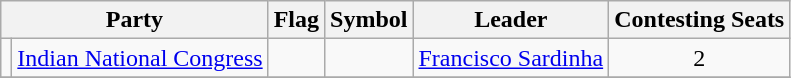<table class="wikitable " style="text-align:center">
<tr>
<th colspan="2">Party</th>
<th>Flag</th>
<th>Symbol</th>
<th>Leader</th>
<th>Contesting Seats</th>
</tr>
<tr>
<td></td>
<td><a href='#'>Indian National Congress</a></td>
<td></td>
<td></td>
<td><a href='#'>Francisco Sardinha</a></td>
<td>2</td>
</tr>
<tr>
</tr>
</table>
